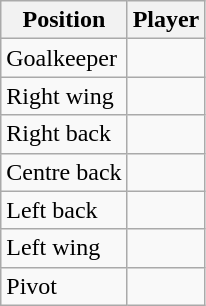<table class="wikitable">
<tr>
<th>Position</th>
<th>Player</th>
</tr>
<tr>
<td>Goalkeeper</td>
<td></td>
</tr>
<tr>
<td>Right wing</td>
<td></td>
</tr>
<tr>
<td>Right back</td>
<td></td>
</tr>
<tr>
<td>Centre back</td>
<td></td>
</tr>
<tr>
<td>Left back</td>
<td></td>
</tr>
<tr>
<td>Left wing</td>
<td></td>
</tr>
<tr>
<td>Pivot</td>
<td></td>
</tr>
</table>
